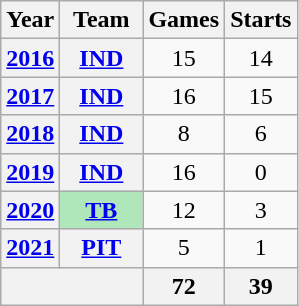<table class="wikitable" style="text-align: center;">
<tr>
<th>Year</th>
<th>Team</th>
<th>Games</th>
<th>Starts</th>
</tr>
<tr>
<th><a href='#'>2016</a></th>
<th><a href='#'>IND</a></th>
<td>15</td>
<td>14</td>
</tr>
<tr>
<th><a href='#'>2017</a></th>
<th><a href='#'>IND</a></th>
<td>16</td>
<td>15</td>
</tr>
<tr>
<th><a href='#'>2018</a></th>
<th><a href='#'>IND</a></th>
<td>8</td>
<td>6</td>
</tr>
<tr>
<th><a href='#'>2019</a></th>
<th><a href='#'>IND</a></th>
<td>16</td>
<td>0</td>
</tr>
<tr>
<th><a href='#'>2020</a></th>
<th style="background:#afe6ba; width:3em;"><a href='#'>TB</a></th>
<td>12</td>
<td>3</td>
</tr>
<tr>
<th><a href='#'>2021</a></th>
<th><a href='#'>PIT</a></th>
<td>5</td>
<td>1</td>
</tr>
<tr>
<th colspan="2"></th>
<th>72</th>
<th>39</th>
</tr>
</table>
